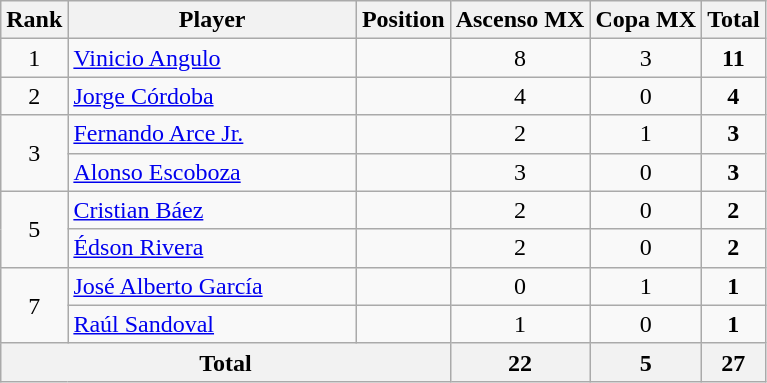<table class="wikitable">
<tr>
<th>Rank</th>
<th style="width:185px;">Player</th>
<th>Position</th>
<th>Ascenso MX</th>
<th>Copa MX</th>
<th>Total</th>
</tr>
<tr>
<td align=center>1</td>
<td> <a href='#'>Vinicio Angulo</a></td>
<td align=center></td>
<td align=center>8</td>
<td align=center>3</td>
<td align=center><strong>11</strong></td>
</tr>
<tr>
<td align=center>2</td>
<td> <a href='#'>Jorge Córdoba</a></td>
<td align=center></td>
<td align=center>4</td>
<td align=center>0</td>
<td align=center><strong>4</strong></td>
</tr>
<tr>
<td align=center rowspan=2>3</td>
<td> <a href='#'>Fernando Arce Jr.</a></td>
<td align=center></td>
<td align=center>2</td>
<td align=center>1</td>
<td align=center><strong>3</strong></td>
</tr>
<tr>
<td> <a href='#'>Alonso Escoboza</a></td>
<td align=center></td>
<td align=center>3</td>
<td align=center>0</td>
<td align=center><strong>3</strong></td>
</tr>
<tr>
<td align=center rowspan=2>5</td>
<td> <a href='#'>Cristian Báez</a></td>
<td align=center></td>
<td align=center>2</td>
<td align=center>0</td>
<td align=center><strong>2</strong></td>
</tr>
<tr>
<td> <a href='#'>Édson Rivera</a></td>
<td align=center></td>
<td align=center>2</td>
<td align=center>0</td>
<td align=center><strong>2</strong></td>
</tr>
<tr>
<td align=center rowspan=2>7</td>
<td> <a href='#'>José Alberto García</a></td>
<td align=center></td>
<td align=center>0</td>
<td align=center>1</td>
<td align=center><strong>1</strong></td>
</tr>
<tr>
<td> <a href='#'>Raúl Sandoval</a></td>
<td align=center></td>
<td align=center>1</td>
<td align=center>0</td>
<td align=center><strong>1</strong></td>
</tr>
<tr>
<th align=center colspan=3>Total</th>
<th align=center>22</th>
<th align=center>5</th>
<th align=center>27</th>
</tr>
</table>
